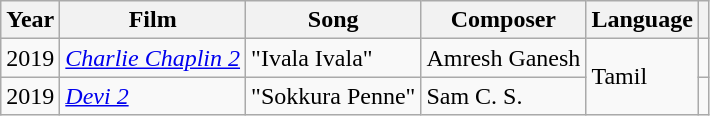<table class="wikitable sortable">
<tr>
<th scope="col">Year</th>
<th scope="col">Film</th>
<th scope="col">Song</th>
<th scope="col">Composer</th>
<th scope="col">Language</th>
<th class="unsortable" scope="col"></th>
</tr>
<tr>
<td>2019</td>
<td><em><a href='#'>Charlie Chaplin 2</a></em></td>
<td>"Ivala Ivala"</td>
<td>Amresh Ganesh</td>
<td rowspan="3">Tamil</td>
<td></td>
</tr>
<tr>
<td>2019</td>
<td><em><a href='#'>Devi 2</a></em></td>
<td>"Sokkura Penne"</td>
<td>Sam C. S.</td>
<td></td>
</tr>
</table>
